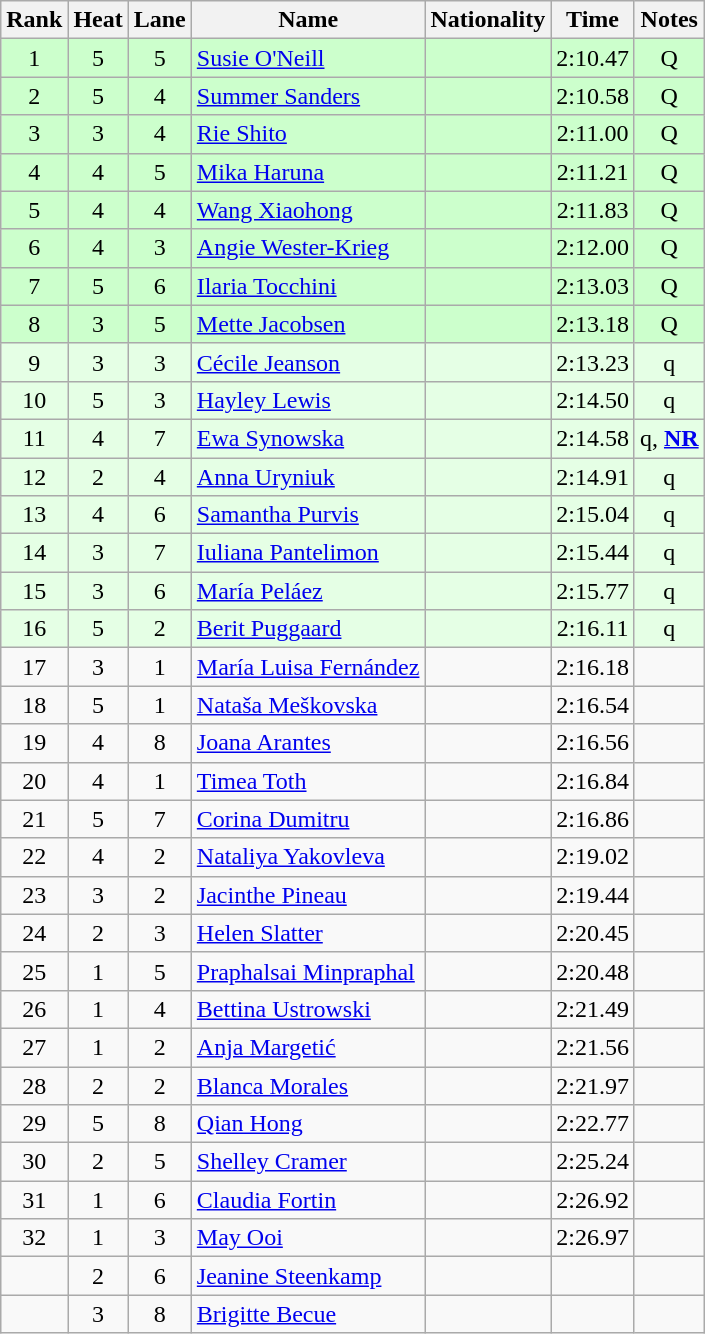<table class="wikitable sortable" style="text-align:center">
<tr>
<th>Rank</th>
<th>Heat</th>
<th>Lane</th>
<th>Name</th>
<th>Nationality</th>
<th>Time</th>
<th>Notes</th>
</tr>
<tr bgcolor=#cfc>
<td>1</td>
<td>5</td>
<td>5</td>
<td align=left><a href='#'>Susie O'Neill</a></td>
<td align=left></td>
<td>2:10.47</td>
<td>Q</td>
</tr>
<tr bgcolor=#cfc>
<td>2</td>
<td>5</td>
<td>4</td>
<td align=left><a href='#'>Summer Sanders</a></td>
<td align=left></td>
<td>2:10.58</td>
<td>Q</td>
</tr>
<tr bgcolor=#cfc>
<td>3</td>
<td>3</td>
<td>4</td>
<td align=left><a href='#'>Rie Shito</a></td>
<td align=left></td>
<td>2:11.00</td>
<td>Q</td>
</tr>
<tr bgcolor=#cfc>
<td>4</td>
<td>4</td>
<td>5</td>
<td align=left><a href='#'>Mika Haruna</a></td>
<td align=left></td>
<td>2:11.21</td>
<td>Q</td>
</tr>
<tr bgcolor=#cfc>
<td>5</td>
<td>4</td>
<td>4</td>
<td align=left><a href='#'>Wang Xiaohong</a></td>
<td align=left></td>
<td>2:11.83</td>
<td>Q</td>
</tr>
<tr bgcolor=#cfc>
<td>6</td>
<td>4</td>
<td>3</td>
<td align=left><a href='#'>Angie Wester-Krieg</a></td>
<td align=left></td>
<td>2:12.00</td>
<td>Q</td>
</tr>
<tr bgcolor=#cfc>
<td>7</td>
<td>5</td>
<td>6</td>
<td align=left><a href='#'>Ilaria Tocchini</a></td>
<td align=left></td>
<td>2:13.03</td>
<td>Q</td>
</tr>
<tr bgcolor=#cfc>
<td>8</td>
<td>3</td>
<td>5</td>
<td align=left><a href='#'>Mette Jacobsen</a></td>
<td align=left></td>
<td>2:13.18</td>
<td>Q</td>
</tr>
<tr bgcolor=e5ffe5>
<td>9</td>
<td>3</td>
<td>3</td>
<td align=left><a href='#'>Cécile Jeanson</a></td>
<td align=left></td>
<td>2:13.23</td>
<td>q</td>
</tr>
<tr bgcolor=e5ffe5>
<td>10</td>
<td>5</td>
<td>3</td>
<td align=left><a href='#'>Hayley Lewis</a></td>
<td align=left></td>
<td>2:14.50</td>
<td>q</td>
</tr>
<tr bgcolor=e5ffe5>
<td>11</td>
<td>4</td>
<td>7</td>
<td align=left><a href='#'>Ewa Synowska</a></td>
<td align=left></td>
<td>2:14.58</td>
<td>q, <strong><a href='#'>NR</a></strong></td>
</tr>
<tr bgcolor=e5ffe5>
<td>12</td>
<td>2</td>
<td>4</td>
<td align=left><a href='#'>Anna Uryniuk</a></td>
<td align=left></td>
<td>2:14.91</td>
<td>q</td>
</tr>
<tr bgcolor=e5ffe5>
<td>13</td>
<td>4</td>
<td>6</td>
<td align=left><a href='#'>Samantha Purvis</a></td>
<td align=left></td>
<td>2:15.04</td>
<td>q</td>
</tr>
<tr bgcolor=e5ffe5>
<td>14</td>
<td>3</td>
<td>7</td>
<td align=left><a href='#'>Iuliana Pantelimon</a></td>
<td align=left></td>
<td>2:15.44</td>
<td>q</td>
</tr>
<tr bgcolor=e5ffe5>
<td>15</td>
<td>3</td>
<td>6</td>
<td align=left><a href='#'>María Peláez</a></td>
<td align=left></td>
<td>2:15.77</td>
<td>q</td>
</tr>
<tr bgcolor=e5ffe5>
<td>16</td>
<td>5</td>
<td>2</td>
<td align=left><a href='#'>Berit Puggaard</a></td>
<td align=left></td>
<td>2:16.11</td>
<td>q</td>
</tr>
<tr>
<td>17</td>
<td>3</td>
<td>1</td>
<td align=left><a href='#'>María Luisa Fernández</a></td>
<td align=left></td>
<td>2:16.18</td>
<td></td>
</tr>
<tr>
<td>18</td>
<td>5</td>
<td>1</td>
<td align=left><a href='#'>Nataša Meškovska</a></td>
<td align=left></td>
<td>2:16.54</td>
<td></td>
</tr>
<tr>
<td>19</td>
<td>4</td>
<td>8</td>
<td align=left><a href='#'>Joana Arantes</a></td>
<td align=left></td>
<td>2:16.56</td>
<td></td>
</tr>
<tr>
<td>20</td>
<td>4</td>
<td>1</td>
<td align=left><a href='#'>Timea Toth</a></td>
<td align=left></td>
<td>2:16.84</td>
<td></td>
</tr>
<tr>
<td>21</td>
<td>5</td>
<td>7</td>
<td align=left><a href='#'>Corina Dumitru</a></td>
<td align=left></td>
<td>2:16.86</td>
<td></td>
</tr>
<tr>
<td>22</td>
<td>4</td>
<td>2</td>
<td align=left><a href='#'>Nataliya Yakovleva</a></td>
<td align=left></td>
<td>2:19.02</td>
<td></td>
</tr>
<tr>
<td>23</td>
<td>3</td>
<td>2</td>
<td align=left><a href='#'>Jacinthe Pineau</a></td>
<td align=left></td>
<td>2:19.44</td>
<td></td>
</tr>
<tr>
<td>24</td>
<td>2</td>
<td>3</td>
<td align=left><a href='#'>Helen Slatter</a></td>
<td align=left></td>
<td>2:20.45</td>
<td></td>
</tr>
<tr>
<td>25</td>
<td>1</td>
<td>5</td>
<td align=left><a href='#'>Praphalsai Minpraphal</a></td>
<td align=left></td>
<td>2:20.48</td>
<td></td>
</tr>
<tr>
<td>26</td>
<td>1</td>
<td>4</td>
<td align=left><a href='#'>Bettina Ustrowski</a></td>
<td align=left></td>
<td>2:21.49</td>
<td></td>
</tr>
<tr>
<td>27</td>
<td>1</td>
<td>2</td>
<td align=left><a href='#'>Anja Margetić</a></td>
<td align=left></td>
<td>2:21.56</td>
<td></td>
</tr>
<tr>
<td>28</td>
<td>2</td>
<td>2</td>
<td align=left><a href='#'>Blanca Morales</a></td>
<td align=left></td>
<td>2:21.97</td>
<td></td>
</tr>
<tr>
<td>29</td>
<td>5</td>
<td>8</td>
<td align=left><a href='#'>Qian Hong</a></td>
<td align=left></td>
<td>2:22.77</td>
<td></td>
</tr>
<tr>
<td>30</td>
<td>2</td>
<td>5</td>
<td align=left><a href='#'>Shelley Cramer</a></td>
<td align=left></td>
<td>2:25.24</td>
<td></td>
</tr>
<tr>
<td>31</td>
<td>1</td>
<td>6</td>
<td align=left><a href='#'>Claudia Fortin</a></td>
<td align=left></td>
<td>2:26.92</td>
<td></td>
</tr>
<tr>
<td>32</td>
<td>1</td>
<td>3</td>
<td align=left><a href='#'>May Ooi</a></td>
<td align=left></td>
<td>2:26.97</td>
<td></td>
</tr>
<tr>
<td></td>
<td>2</td>
<td>6</td>
<td align=left><a href='#'>Jeanine Steenkamp</a></td>
<td align=left></td>
<td></td>
<td></td>
</tr>
<tr>
<td></td>
<td>3</td>
<td>8</td>
<td align=left><a href='#'>Brigitte Becue</a></td>
<td align=left></td>
<td></td>
<td></td>
</tr>
</table>
